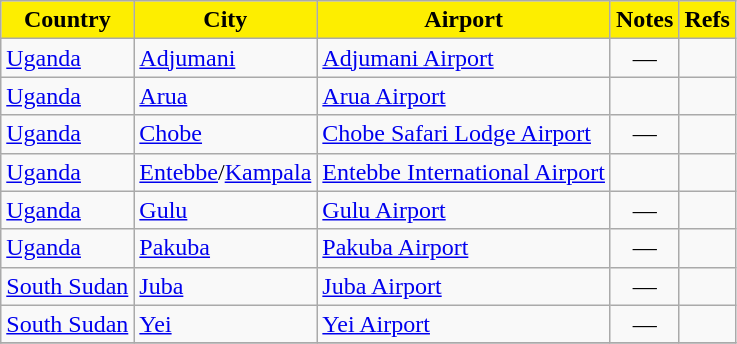<table class="wikitable sortable">
<tr>
<th style="background-color:#FDEE00;color:Black">Country</th>
<th style="background-color:#FDEE00;color:Black">City</th>
<th style="background-color:#FDEE00;color:Black">Airport</th>
<th style="background-color:#FDEE00;color:Black">Notes</th>
<th style="background-color:#FDEE00;color:Black" class="unsortable">Refs</th>
</tr>
<tr>
<td><a href='#'>Uganda</a></td>
<td><a href='#'>Adjumani</a></td>
<td><a href='#'>Adjumani Airport</a></td>
<td align=center>—</td>
<td align=center></td>
</tr>
<tr>
<td><a href='#'>Uganda</a></td>
<td><a href='#'>Arua</a></td>
<td><a href='#'>Arua  Airport</a></td>
<td></td>
<td align=center></td>
</tr>
<tr>
<td><a href='#'>Uganda</a></td>
<td><a href='#'>Chobe</a></td>
<td><a href='#'>Chobe Safari Lodge Airport</a></td>
<td align=center>—</td>
<td align=center></td>
</tr>
<tr>
<td><a href='#'>Uganda</a></td>
<td><a href='#'>Entebbe</a>/<a href='#'>Kampala</a></td>
<td><a href='#'>Entebbe International Airport</a></td>
<td></td>
<td align=center></td>
</tr>
<tr>
<td><a href='#'>Uganda</a></td>
<td><a href='#'>Gulu</a></td>
<td><a href='#'>Gulu Airport</a></td>
<td align=center>—</td>
<td align=center></td>
</tr>
<tr>
<td><a href='#'>Uganda</a></td>
<td><a href='#'>Pakuba</a></td>
<td><a href='#'>Pakuba Airport</a></td>
<td align=center>—</td>
<td align=center></td>
</tr>
<tr>
<td><a href='#'>South Sudan</a></td>
<td><a href='#'>Juba</a></td>
<td><a href='#'>Juba Airport</a></td>
<td align=center>—</td>
<td align=center></td>
</tr>
<tr>
<td><a href='#'>South Sudan</a></td>
<td><a href='#'>Yei</a></td>
<td><a href='#'>Yei Airport</a></td>
<td align=center>—</td>
<td align=center></td>
</tr>
<tr>
</tr>
</table>
